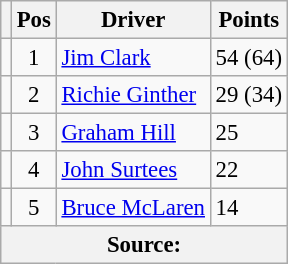<table class="wikitable" style="font-size: 95%;">
<tr>
<th></th>
<th>Pos</th>
<th>Driver</th>
<th>Points</th>
</tr>
<tr>
<td align="left"></td>
<td align="center">1</td>
<td> <a href='#'>Jim Clark</a></td>
<td align=left>54 (64)</td>
</tr>
<tr>
<td align="left"></td>
<td align="center">2</td>
<td> <a href='#'>Richie Ginther</a></td>
<td align=left>29 (34)</td>
</tr>
<tr>
<td align="left"></td>
<td align="center">3</td>
<td> <a href='#'>Graham Hill</a></td>
<td align=left>25</td>
</tr>
<tr>
<td align="left"></td>
<td align="center">4</td>
<td> <a href='#'>John Surtees</a></td>
<td align=left>22</td>
</tr>
<tr>
<td align="left"></td>
<td align="center">5</td>
<td> <a href='#'>Bruce McLaren</a></td>
<td align=left>14</td>
</tr>
<tr>
<th colspan=4>Source: </th>
</tr>
</table>
